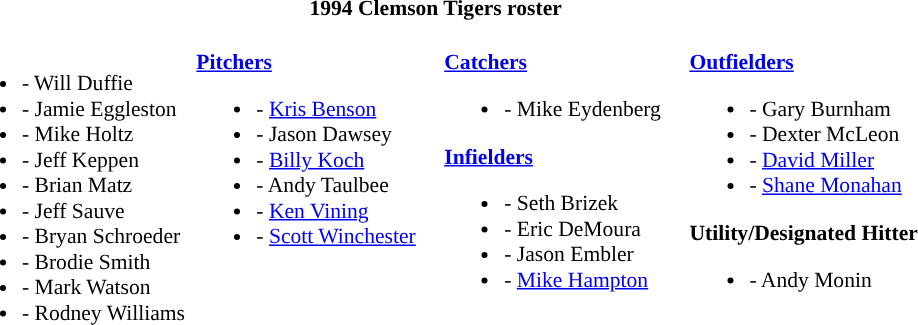<table class="toccolours" style="border-collapse:collapse; font-size:90%;">
<tr>
<th colspan="9">1994 Clemson Tigers roster</th>
</tr>
<tr>
</tr>
<tr>
<td width="03"> </td>
<td valign="top"><br><ul><li>- Will Duffie</li><li>- Jamie Eggleston</li><li>- Mike Holtz</li><li>- Jeff Keppen</li><li>- Brian Matz</li><li>- Jeff Sauve</li><li>- Bryan Schroeder</li><li>- Brodie Smith</li><li>- Mark Watson</li><li>- Rodney Williams</li></ul></td>
<td width="03"> </td>
<td valign="top"><br><strong><a href='#'>Pitchers</a></strong><ul><li>- <a href='#'>Kris Benson</a></li><li>- Jason Dawsey</li><li>- <a href='#'>Billy Koch</a></li><li>- Andy Taulbee</li><li>- <a href='#'>Ken Vining</a></li><li>- <a href='#'>Scott Winchester</a></li></ul></td>
<td width="15"> </td>
<td valign="top"><br><strong><a href='#'>Catchers</a></strong><ul><li>- Mike Eydenberg</li></ul><strong><a href='#'>Infielders</a></strong><ul><li>- Seth Brizek</li><li>- Eric DeMoura</li><li>- Jason Embler</li><li>- <a href='#'>Mike Hampton</a></li></ul></td>
<td width="15"> </td>
<td valign="top"><br><strong><a href='#'>Outfielders</a></strong><ul><li>- Gary Burnham</li><li>- Dexter McLeon</li><li>- <a href='#'>David Miller</a></li><li>- <a href='#'>Shane Monahan</a></li></ul><strong>Utility/Designated Hitter</strong><ul><li>- Andy Monin</li></ul></td>
</tr>
</table>
